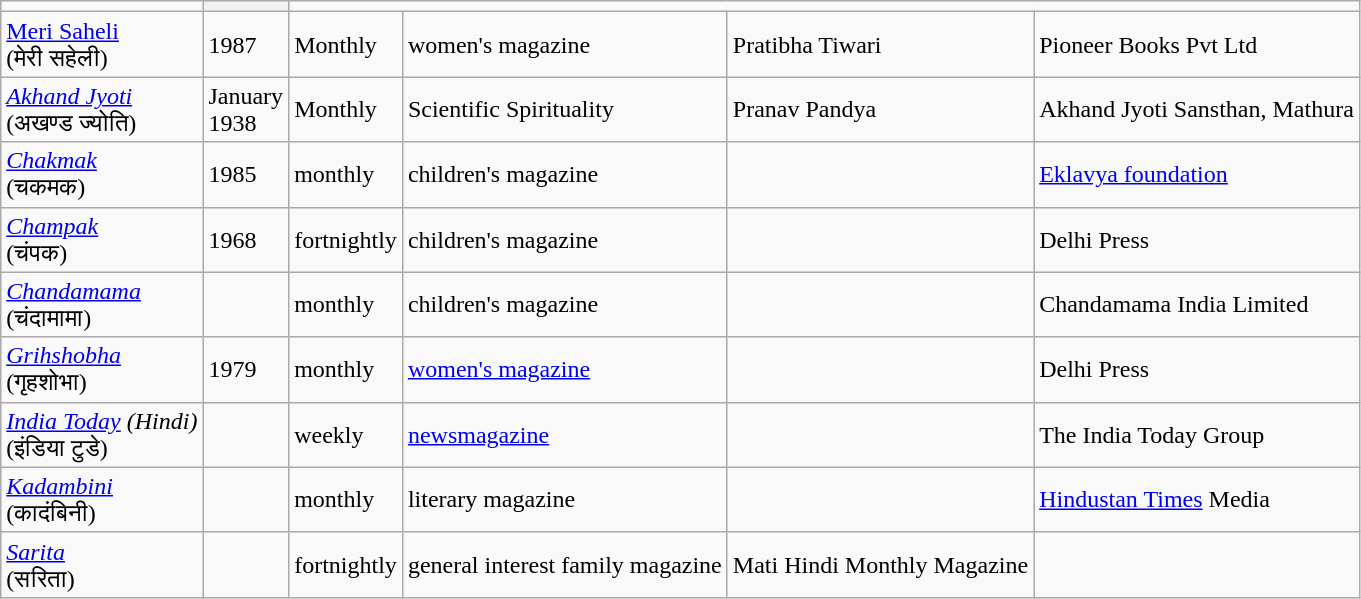<table class="wikitable sortable">
<tr>
<td></td>
<th></th>
</tr>
<tr>
<td><a href='#'>Meri Saheli</a><br>(मेरी सहेली)</td>
<td>1987</td>
<td>Monthly</td>
<td>women's magazine</td>
<td>Pratibha Tiwari</td>
<td>Pioneer Books Pvt Ltd</td>
</tr>
<tr>
<td><em><a href='#'>Akhand Jyoti</a></em> <br>(अखण्ड ज्योति)</td>
<td>January<br>1938</td>
<td>Monthly</td>
<td>Scientific Spirituality</td>
<td>Pranav Pandya</td>
<td>Akhand Jyoti Sansthan, Mathura</td>
</tr>
<tr>
<td><em><a href='#'>Chakmak</a></em><br>(चकमक)</td>
<td>1985</td>
<td>monthly</td>
<td>children's magazine</td>
<td></td>
<td><a href='#'>Eklavya foundation</a></td>
</tr>
<tr>
<td><em><a href='#'>Champak</a></em><br>(चंपक)</td>
<td>1968</td>
<td>fortnightly</td>
<td>children's magazine</td>
<td></td>
<td>Delhi Press</td>
</tr>
<tr>
<td><em><a href='#'>Chandamama</a></em><br>(चंदामामा)</td>
<td></td>
<td>monthly</td>
<td>children's magazine</td>
<td></td>
<td>Chandamama India Limited</td>
</tr>
<tr>
<td><em><a href='#'>Grihshobha</a></em> <br>(गृहशोभा)</td>
<td>1979</td>
<td>monthly</td>
<td><a href='#'>women's magazine</a></td>
<td></td>
<td>Delhi Press</td>
</tr>
<tr>
<td><em><a href='#'>India Today</a> (Hindi)</em><br>(इंडिया टुडे)</td>
<td></td>
<td>weekly</td>
<td><a href='#'>newsmagazine</a></td>
<td></td>
<td>The India Today Group</td>
</tr>
<tr>
<td><em><a href='#'>Kadambini</a></em> <br>(कादंबिनी)</td>
<td></td>
<td>monthly</td>
<td>literary magazine</td>
<td></td>
<td><a href='#'>Hindustan Times</a> Media</td>
</tr>
<tr>
<td><em><a href='#'>Sarita</a></em><br>(सरिता)</td>
<td></td>
<td>fortnightly</td>
<td>general interest family magazine</td>
<td>Mati Hindi Monthly Magazine</td>
</tr>
</table>
